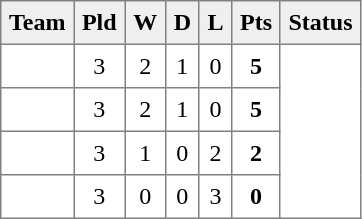<table style=border-collapse:collapse border=1 cellspacing=0 cellpadding=5>
<tr align=center bgcolor=#efefef>
<th>Team</th>
<th>Pld</th>
<th>W</th>
<th>D</th>
<th>L</th>
<th>Pts</th>
<th>Status</th>
</tr>
<tr align=center style="background:#FFFFFF;">
<td style="text-align:left;"> </td>
<td>3</td>
<td>2</td>
<td>1</td>
<td>0</td>
<td><strong>5</strong></td>
<td rowspan=4></td>
</tr>
<tr align=center style="background:#FFFFFF;">
<td style="text-align:left;"> </td>
<td>3</td>
<td>2</td>
<td>1</td>
<td>0</td>
<td><strong>5</strong></td>
</tr>
<tr align=center style="background:#FFFFFF;">
<td style="text-align:left;"> </td>
<td>3</td>
<td>1</td>
<td>0</td>
<td>2</td>
<td><strong>2</strong></td>
</tr>
<tr align=center style="background:#FFFFFF;">
<td style="text-align:left;"> </td>
<td>3</td>
<td>0</td>
<td>0</td>
<td>3</td>
<td><strong>0</strong></td>
</tr>
</table>
